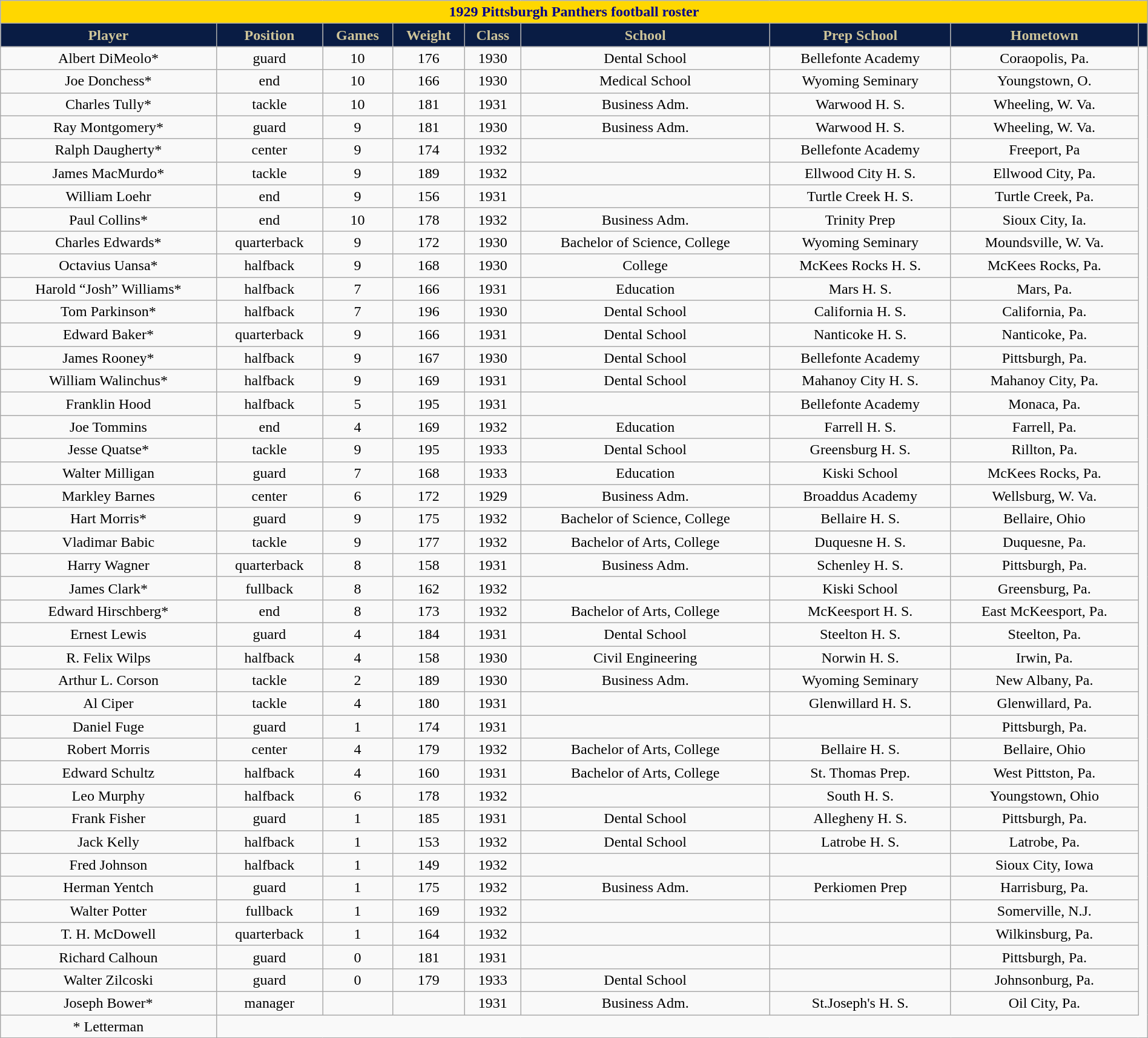<table class="wikitable collapsible collapsed" style="margin: left; text-align:right; width:100%;">
<tr>
<th colspan="10" ; style="background:gold; color:darkblue; text-align: center;"><strong>1929 Pittsburgh Panthers football roster</strong></th>
</tr>
<tr align="center"  style="background:#091C44; color:#CEC499;">
<td><strong>Player</strong></td>
<td><strong>Position</strong></td>
<td><strong>Games</strong></td>
<td><strong>Weight</strong></td>
<td><strong>Class</strong></td>
<td><strong>School</strong></td>
<td><strong>Prep School</strong></td>
<td><strong>Hometown</strong></td>
<td></td>
</tr>
<tr align="center" bgcolor="">
<td>Albert DiMeolo*</td>
<td>guard</td>
<td>10</td>
<td>176</td>
<td>1930</td>
<td>Dental School</td>
<td>Bellefonte Academy</td>
<td>Coraopolis, Pa.</td>
</tr>
<tr align="center" bgcolor="">
<td>Joe Donchess*</td>
<td>end</td>
<td>10</td>
<td>166</td>
<td>1930</td>
<td>Medical School</td>
<td>Wyoming Seminary</td>
<td>Youngstown, O.</td>
</tr>
<tr align="center" bgcolor="">
<td>Charles Tully*</td>
<td>tackle</td>
<td>10</td>
<td>181</td>
<td>1931</td>
<td>Business Adm.</td>
<td>Warwood H. S.</td>
<td>Wheeling, W. Va.</td>
</tr>
<tr align="center" bgcolor="">
<td>Ray Montgomery*</td>
<td>guard</td>
<td>9</td>
<td>181</td>
<td>1930</td>
<td>Business Adm.</td>
<td>Warwood H. S.</td>
<td>Wheeling, W. Va.</td>
</tr>
<tr align="center" bgcolor="">
<td>Ralph Daugherty*</td>
<td>center</td>
<td>9</td>
<td>174</td>
<td>1932</td>
<td></td>
<td>Bellefonte Academy</td>
<td>Freeport, Pa</td>
</tr>
<tr align="center" bgcolor="">
<td>James MacMurdo*</td>
<td>tackle</td>
<td>9</td>
<td>189</td>
<td>1932</td>
<td></td>
<td>Ellwood City H. S.</td>
<td>Ellwood City, Pa.</td>
</tr>
<tr align="center" bgcolor="">
<td>William Loehr</td>
<td>end</td>
<td>9</td>
<td>156</td>
<td>1931</td>
<td></td>
<td>Turtle Creek H. S.</td>
<td>Turtle Creek, Pa.</td>
</tr>
<tr align="center" bgcolor="">
<td>Paul Collins*</td>
<td>end</td>
<td>10</td>
<td>178</td>
<td>1932</td>
<td>Business Adm.</td>
<td>Trinity Prep</td>
<td>Sioux City, Ia.</td>
</tr>
<tr align="center" bgcolor="">
<td>Charles Edwards*</td>
<td>quarterback</td>
<td>9</td>
<td>172</td>
<td>1930</td>
<td>Bachelor of Science, College</td>
<td>Wyoming Seminary</td>
<td>Moundsville, W. Va.</td>
</tr>
<tr align="center" bgcolor="">
<td>Octavius Uansa*</td>
<td>halfback</td>
<td>9</td>
<td>168</td>
<td>1930</td>
<td>College</td>
<td>McKees Rocks H. S.</td>
<td>McKees Rocks, Pa.</td>
</tr>
<tr align="center" bgcolor="">
<td>Harold “Josh” Williams*</td>
<td>halfback</td>
<td>7</td>
<td>166</td>
<td>1931</td>
<td>Education</td>
<td>Mars H. S.</td>
<td>Mars, Pa.</td>
</tr>
<tr align="center" bgcolor="">
<td>Tom Parkinson*</td>
<td>halfback</td>
<td>7</td>
<td>196</td>
<td>1930</td>
<td>Dental School</td>
<td>California H. S.</td>
<td>California, Pa.</td>
</tr>
<tr align="center" bgcolor="">
<td>Edward Baker*</td>
<td>quarterback</td>
<td>9</td>
<td>166</td>
<td>1931</td>
<td>Dental School</td>
<td>Nanticoke H. S.</td>
<td>Nanticoke, Pa.</td>
</tr>
<tr align="center" bgcolor="">
<td>James Rooney*</td>
<td>halfback</td>
<td>9</td>
<td>167</td>
<td>1930</td>
<td>Dental School</td>
<td>Bellefonte Academy</td>
<td>Pittsburgh, Pa.</td>
</tr>
<tr align="center" bgcolor="">
<td>William Walinchus*</td>
<td>halfback</td>
<td>9</td>
<td>169</td>
<td>1931</td>
<td>Dental School</td>
<td>Mahanoy City H. S.</td>
<td>Mahanoy City, Pa.</td>
</tr>
<tr align="center" bgcolor="">
<td>Franklin Hood</td>
<td>halfback</td>
<td>5</td>
<td>195</td>
<td>1931</td>
<td></td>
<td>Bellefonte Academy</td>
<td>Monaca, Pa.</td>
</tr>
<tr align="center" bgcolor="">
<td>Joe Tommins</td>
<td>end</td>
<td>4</td>
<td>169</td>
<td>1932</td>
<td>Education</td>
<td>Farrell H. S.</td>
<td>Farrell, Pa.</td>
</tr>
<tr align="center" bgcolor="">
<td>Jesse Quatse*</td>
<td>tackle</td>
<td>9</td>
<td>195</td>
<td>1933</td>
<td>Dental School</td>
<td>Greensburg H. S.</td>
<td>Rillton, Pa.</td>
</tr>
<tr align="center" bgcolor="">
<td>Walter Milligan</td>
<td>guard</td>
<td>7</td>
<td>168</td>
<td>1933</td>
<td>Education</td>
<td>Kiski School</td>
<td>McKees Rocks, Pa.</td>
</tr>
<tr align="center" bgcolor="">
<td>Markley Barnes</td>
<td>center</td>
<td>6</td>
<td>172</td>
<td>1929</td>
<td>Business Adm.</td>
<td>Broaddus Academy</td>
<td>Wellsburg, W. Va.</td>
</tr>
<tr align="center" bgcolor="">
<td>Hart Morris*</td>
<td>guard</td>
<td>9</td>
<td>175</td>
<td>1932</td>
<td>Bachelor of Science, College</td>
<td>Bellaire H. S.</td>
<td>Bellaire, Ohio</td>
</tr>
<tr align="center" bgcolor="">
<td>Vladimar Babic</td>
<td>tackle</td>
<td>9</td>
<td>177</td>
<td>1932</td>
<td>Bachelor of Arts, College</td>
<td>Duquesne H. S.</td>
<td>Duquesne, Pa.</td>
</tr>
<tr align="center" bgcolor="">
<td>Harry Wagner</td>
<td>quarterback</td>
<td>8</td>
<td>158</td>
<td>1931</td>
<td>Business Adm.</td>
<td>Schenley H. S.</td>
<td>Pittsburgh, Pa.</td>
</tr>
<tr align="center" bgcolor="">
<td>James Clark*</td>
<td>fullback</td>
<td>8</td>
<td>162</td>
<td>1932</td>
<td></td>
<td>Kiski School</td>
<td>Greensburg, Pa.</td>
</tr>
<tr align="center" bgcolor="">
<td>Edward Hirschberg*</td>
<td>end</td>
<td>8</td>
<td>173</td>
<td>1932</td>
<td>Bachelor of Arts, College</td>
<td>McKeesport H. S.</td>
<td>East McKeesport, Pa.</td>
</tr>
<tr align="center" bgcolor="">
<td>Ernest Lewis</td>
<td>guard</td>
<td>4</td>
<td>184</td>
<td>1931</td>
<td>Dental School</td>
<td>Steelton H. S.</td>
<td>Steelton, Pa.</td>
</tr>
<tr align="center" bgcolor="">
<td>R. Felix Wilps</td>
<td>halfback</td>
<td>4</td>
<td>158</td>
<td>1930</td>
<td>Civil Engineering</td>
<td>Norwin H. S.</td>
<td>Irwin, Pa.</td>
</tr>
<tr align="center" bgcolor="">
<td>Arthur L. Corson</td>
<td>tackle</td>
<td>2</td>
<td>189</td>
<td>1930</td>
<td>Business Adm.</td>
<td>Wyoming Seminary</td>
<td>New Albany, Pa.</td>
</tr>
<tr align="center" bgcolor="">
<td>Al Ciper</td>
<td>tackle</td>
<td>4</td>
<td>180</td>
<td>1931</td>
<td></td>
<td>Glenwillard H. S.</td>
<td>Glenwillard, Pa.</td>
</tr>
<tr align="center" bgcolor="">
<td>Daniel Fuge</td>
<td>guard</td>
<td>1</td>
<td>174</td>
<td>1931</td>
<td></td>
<td></td>
<td>Pittsburgh, Pa.</td>
</tr>
<tr align="center" bgcolor="">
<td>Robert Morris</td>
<td>center</td>
<td>4</td>
<td>179</td>
<td>1932</td>
<td>Bachelor of Arts, College</td>
<td>Bellaire H. S.</td>
<td>Bellaire, Ohio</td>
</tr>
<tr align="center" bgcolor="">
<td>Edward Schultz</td>
<td>halfback</td>
<td>4</td>
<td>160</td>
<td>1931</td>
<td>Bachelor of Arts, College</td>
<td>St. Thomas Prep.</td>
<td>West Pittston, Pa.</td>
</tr>
<tr align="center" bgcolor="">
<td>Leo Murphy</td>
<td>halfback</td>
<td>6</td>
<td>178</td>
<td>1932</td>
<td></td>
<td>South H. S.</td>
<td>Youngstown, Ohio</td>
</tr>
<tr align="center" bgcolor="">
<td>Frank Fisher</td>
<td>guard</td>
<td>1</td>
<td>185</td>
<td>1931</td>
<td>Dental School</td>
<td>Allegheny H. S.</td>
<td>Pittsburgh, Pa.</td>
</tr>
<tr align="center" bgcolor="">
<td>Jack Kelly</td>
<td>halfback</td>
<td>1</td>
<td>153</td>
<td>1932</td>
<td>Dental School</td>
<td>Latrobe H. S.</td>
<td>Latrobe, Pa.</td>
</tr>
<tr align="center" bgcolor="">
<td>Fred Johnson</td>
<td>halfback</td>
<td>1</td>
<td>149</td>
<td>1932</td>
<td></td>
<td></td>
<td>Sioux City, Iowa</td>
</tr>
<tr align="center" bgcolor="">
<td>Herman Yentch</td>
<td>guard</td>
<td>1</td>
<td>175</td>
<td>1932</td>
<td>Business Adm.</td>
<td>Perkiomen Prep</td>
<td>Harrisburg, Pa.</td>
</tr>
<tr align="center" bgcolor="">
<td>Walter Potter</td>
<td>fullback</td>
<td>1</td>
<td>169</td>
<td>1932</td>
<td></td>
<td></td>
<td>Somerville, N.J.</td>
</tr>
<tr align="center" bgcolor="">
<td>T. H. McDowell</td>
<td>quarterback</td>
<td>1</td>
<td>164</td>
<td>1932</td>
<td></td>
<td></td>
<td>Wilkinsburg, Pa.</td>
</tr>
<tr align="center" bgcolor="">
<td>Richard Calhoun</td>
<td>guard</td>
<td>0</td>
<td>181</td>
<td>1931</td>
<td></td>
<td></td>
<td>Pittsburgh, Pa.</td>
</tr>
<tr align="center" bgcolor="">
<td>Walter Zilcoski</td>
<td>guard</td>
<td>0</td>
<td>179</td>
<td>1933</td>
<td>Dental School</td>
<td></td>
<td>Johnsonburg, Pa.</td>
</tr>
<tr align="center" bgcolor="">
<td>Joseph Bower*</td>
<td>manager</td>
<td></td>
<td></td>
<td>1931</td>
<td>Business Adm.</td>
<td>St.Joseph's H. S.</td>
<td>Oil City, Pa.</td>
</tr>
<tr align="center" bgcolor="">
<td>* Letterman</td>
</tr>
<tr align="center" bgcolor="">
</tr>
</table>
